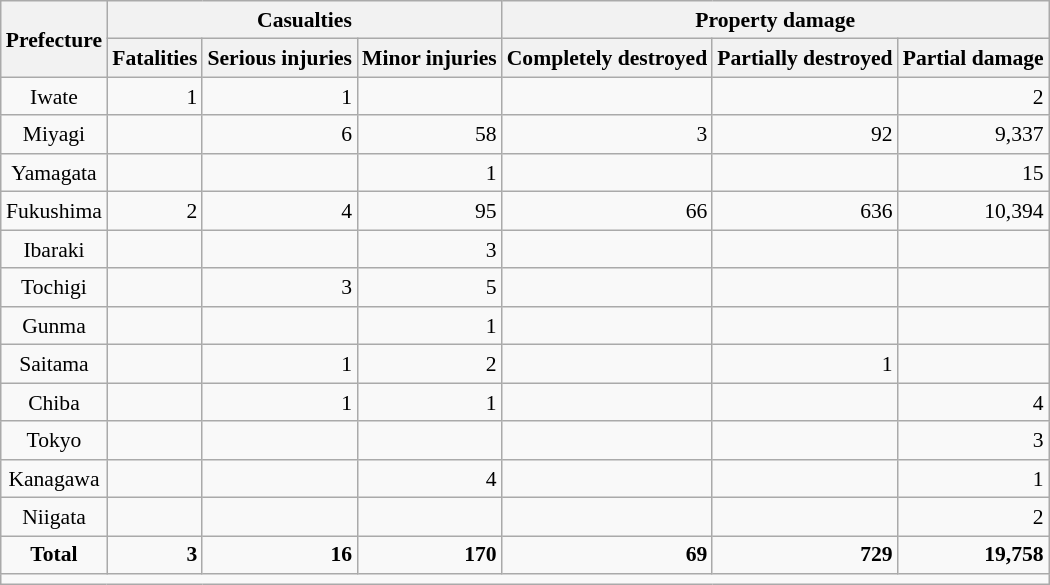<table class="wikitable" style="font-size:90%; line-height:1.3em; text-align:right">
<tr>
<th rowspan="2">Prefecture</th>
<th colspan="3">Casualties</th>
<th colspan="3">Property damage</th>
</tr>
<tr>
<th>Fatalities</th>
<th>Serious injuries</th>
<th>Minor injuries</th>
<th>Completely destroyed</th>
<th>Partially destroyed</th>
<th>Partial damage</th>
</tr>
<tr>
<td style="text-align:center">Iwate</td>
<td>1</td>
<td>1</td>
<td></td>
<td></td>
<td></td>
<td>2</td>
</tr>
<tr>
<td style="text-align:center">Miyagi</td>
<td></td>
<td>6</td>
<td>58</td>
<td>3</td>
<td>92</td>
<td>9,337</td>
</tr>
<tr>
<td style="text-align:center">Yamagata</td>
<td></td>
<td></td>
<td>1</td>
<td></td>
<td></td>
<td>15</td>
</tr>
<tr>
<td style="text-align:center">Fukushima</td>
<td>2</td>
<td>4</td>
<td>95</td>
<td>66</td>
<td>636</td>
<td>10,394</td>
</tr>
<tr>
<td style="text-align:center">Ibaraki</td>
<td></td>
<td></td>
<td>3</td>
<td></td>
<td></td>
<td></td>
</tr>
<tr>
<td style="text-align:center">Tochigi</td>
<td></td>
<td>3</td>
<td>5</td>
<td></td>
<td></td>
<td></td>
</tr>
<tr>
<td style="text-align:center">Gunma</td>
<td></td>
<td></td>
<td>1</td>
<td></td>
<td></td>
<td></td>
</tr>
<tr>
<td style="text-align:center">Saitama</td>
<td></td>
<td>1</td>
<td>2</td>
<td></td>
<td>1</td>
<td></td>
</tr>
<tr>
<td style="text-align:center">Chiba</td>
<td></td>
<td>1</td>
<td>1</td>
<td></td>
<td></td>
<td>4</td>
</tr>
<tr>
<td style="text-align:center">Tokyo</td>
<td></td>
<td></td>
<td></td>
<td></td>
<td></td>
<td>3</td>
</tr>
<tr>
<td style="text-align:center">Kanagawa</td>
<td></td>
<td></td>
<td>4</td>
<td></td>
<td></td>
<td>1</td>
</tr>
<tr>
<td style="text-align:center">Niigata</td>
<td></td>
<td></td>
<td></td>
<td></td>
<td></td>
<td>2</td>
</tr>
<tr>
<td style="text-align:center"><strong>Total</strong></td>
<td><strong>3</strong></td>
<td><strong>16</strong></td>
<td><strong>170</strong></td>
<td><strong>69</strong></td>
<td><strong>729</strong></td>
<td><strong>19,758</strong></td>
</tr>
<tr>
<td colspan="9" style="text-align:left"></td>
</tr>
</table>
